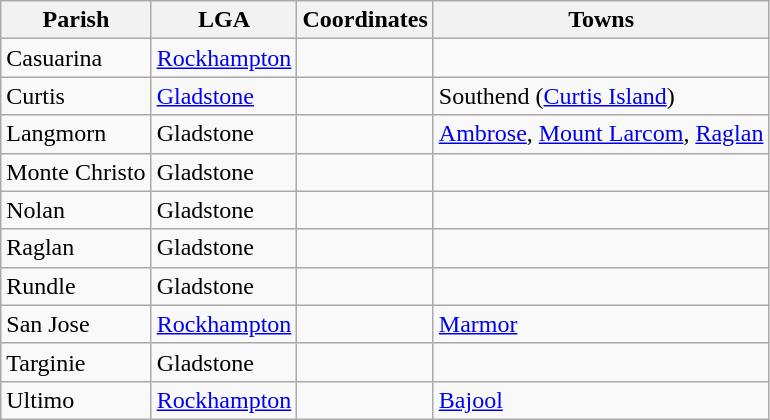<table class="wikitable sortable">
<tr>
<th>Parish</th>
<th>LGA</th>
<th>Coordinates</th>
<th>Towns</th>
</tr>
<tr>
<td>Casuarina</td>
<td><a href='#'>Rockhampton</a></td>
<td></td>
<td></td>
</tr>
<tr>
<td>Curtis</td>
<td><a href='#'>Gladstone</a></td>
<td></td>
<td>Southend (<a href='#'>Curtis Island</a>)</td>
</tr>
<tr>
<td>Langmorn</td>
<td>Gladstone</td>
<td></td>
<td><a href='#'>Ambrose</a>, <a href='#'>Mount Larcom</a>, <a href='#'>Raglan</a></td>
</tr>
<tr>
<td>Monte Christo</td>
<td>Gladstone</td>
<td></td>
<td></td>
</tr>
<tr>
<td>Nolan</td>
<td>Gladstone</td>
<td></td>
<td></td>
</tr>
<tr>
<td>Raglan</td>
<td>Gladstone</td>
<td></td>
<td></td>
</tr>
<tr>
<td>Rundle</td>
<td>Gladstone</td>
<td></td>
<td></td>
</tr>
<tr>
<td>San Jose</td>
<td><a href='#'>Rockhampton</a></td>
<td></td>
<td><a href='#'>Marmor</a></td>
</tr>
<tr>
<td>Targinie</td>
<td>Gladstone</td>
<td></td>
<td></td>
</tr>
<tr>
<td>Ultimo</td>
<td><a href='#'>Rockhampton</a></td>
<td></td>
<td><a href='#'>Bajool</a></td>
</tr>
</table>
